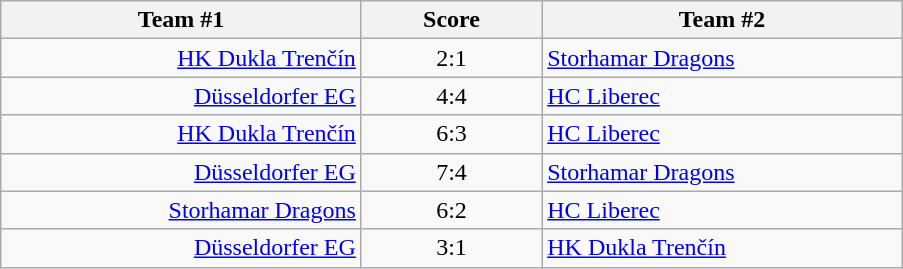<table class="wikitable" style="text-align: center;">
<tr>
<th width=22%>Team #1</th>
<th width=11%>Score</th>
<th width=22%>Team #2</th>
</tr>
<tr>
<td style="text-align: right;"><a href='#'>HK Dukla Trenčín</a> </td>
<td>2:1</td>
<td style="text-align: left;"> <a href='#'>Storhamar Dragons</a></td>
</tr>
<tr>
<td style="text-align: right;"><a href='#'>Düsseldorfer EG</a> </td>
<td>4:4</td>
<td style="text-align: left;"> <a href='#'>HC Liberec</a></td>
</tr>
<tr>
<td style="text-align: right;"><a href='#'>HK Dukla Trenčín</a> </td>
<td>6:3</td>
<td style="text-align: left;"> <a href='#'>HC Liberec</a></td>
</tr>
<tr>
<td style="text-align: right;"><a href='#'>Düsseldorfer EG</a> </td>
<td>7:4</td>
<td style="text-align: left;"> <a href='#'>Storhamar Dragons</a></td>
</tr>
<tr>
<td style="text-align: right;"><a href='#'>Storhamar Dragons</a> </td>
<td>6:2</td>
<td style="text-align: left;"> <a href='#'>HC Liberec</a></td>
</tr>
<tr>
<td style="text-align: right;"><a href='#'>Düsseldorfer EG</a> </td>
<td>3:1</td>
<td style="text-align: left;"> <a href='#'>HK Dukla Trenčín</a></td>
</tr>
</table>
